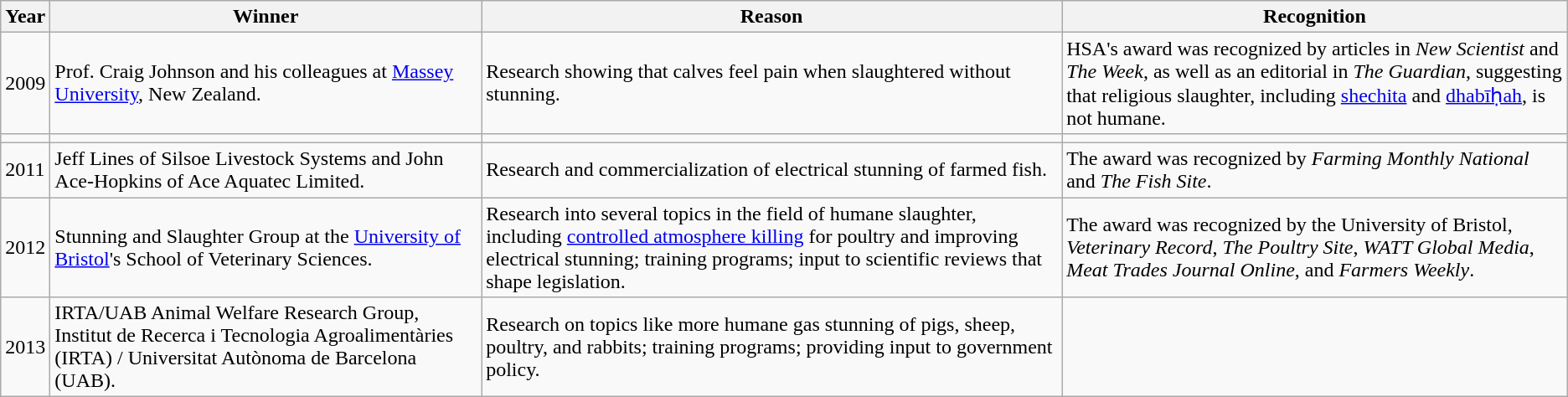<table class="wikitable" style="width: auto; clear:both;">
<tr>
<th>Year</th>
<th>Winner</th>
<th>Reason</th>
<th>Recognition</th>
</tr>
<tr>
<td>2009</td>
<td>Prof. Craig Johnson and his colleagues at <a href='#'>Massey University</a>, New Zealand.</td>
<td>Research showing that calves feel pain when slaughtered without stunning.</td>
<td>HSA's award was recognized by articles in <em>New Scientist</em> and <em>The Week</em>, as well as an editorial in <em>The Guardian</em>, suggesting that religious slaughter, including <a href='#'>shechita</a> and <a href='#'>dhabīḥah</a>, is not humane.</td>
</tr>
<tr>
<td></td>
<td></td>
<td></td>
<td></td>
</tr>
<tr>
<td>2011</td>
<td>Jeff Lines of Silsoe Livestock Systems and John Ace-Hopkins of Ace Aquatec Limited.</td>
<td>Research and commercialization of electrical stunning of farmed fish.</td>
<td>The award was recognized by <em>Farming Monthly National</em> and <em>The Fish Site</em>.</td>
</tr>
<tr>
<td>2012</td>
<td>Stunning and Slaughter Group at the <a href='#'>University of Bristol</a>'s School of Veterinary Sciences.</td>
<td>Research into several topics in the field of humane slaughter, including <a href='#'>controlled atmosphere killing</a> for poultry and improving electrical stunning; training programs; input to scientific reviews that shape legislation.</td>
<td>The award was recognized by the University of Bristol, <em>Veterinary Record</em>, <em>The Poultry Site</em>, <em>WATT Global Media</em>, <em>Meat Trades Journal Online</em>, and <em>Farmers Weekly</em>.</td>
</tr>
<tr>
<td>2013</td>
<td>IRTA/UAB Animal Welfare Research Group, Institut de Recerca i Tecnologia Agroalimentàries (IRTA) / Universitat Autònoma de Barcelona (UAB).</td>
<td>Research on topics like more humane gas stunning of pigs, sheep, poultry, and rabbits; training programs; providing input to government policy.</td>
<td></td>
</tr>
</table>
